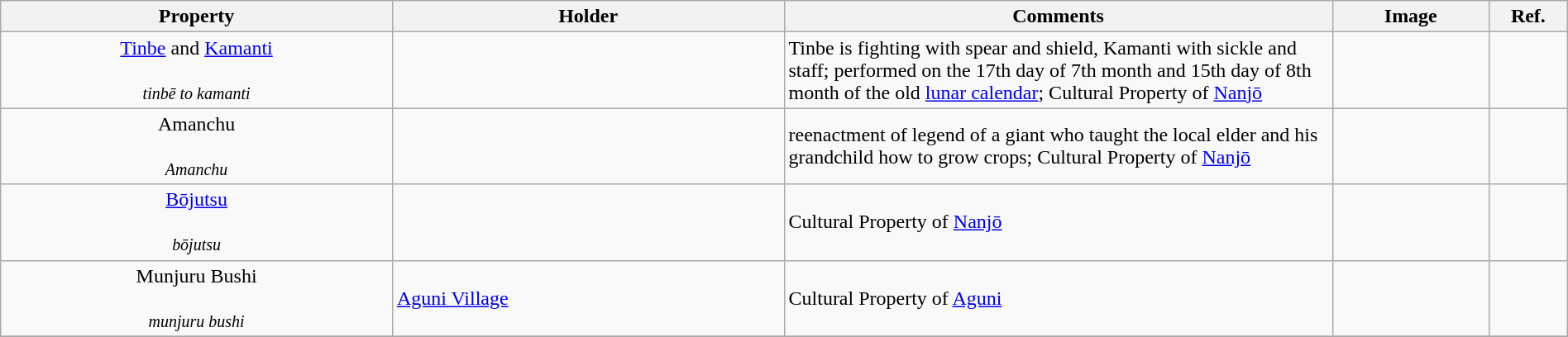<table class="wikitable sortable"  style="width:100%;">
<tr>
<th width="25%" align="left">Property</th>
<th width="25%" align="left">Holder</th>
<th width="35%" align="left" class="unsortable">Comments</th>
<th width="10%" align="left" class="unsortable">Image</th>
<th width="5%" align="left" class="unsortable">Ref.</th>
</tr>
<tr>
<td align="center"><a href='#'>Tinbe</a> and <a href='#'>Kamanti</a><br><br><small><em>tinbē to kamanti</em></small></td>
<td></td>
<td>Tinbe is fighting with spear and shield, Kamanti with sickle and staff; performed on the 17th day of 7th month and 15th day of 8th month of the old <a href='#'>lunar calendar</a>; Cultural Property of <a href='#'>Nanjō</a></td>
<td></td>
<td></td>
</tr>
<tr>
<td align="center">Amanchu<br><br><small><em>Amanchu</em></small></td>
<td></td>
<td>reenactment of legend of a giant who taught the local elder and his grandchild how to grow crops; Cultural Property of <a href='#'>Nanjō</a></td>
<td></td>
<td></td>
</tr>
<tr>
<td align="center"><a href='#'>Bōjutsu</a><br><br><small><em>bōjutsu</em></small></td>
<td></td>
<td>Cultural Property of <a href='#'>Nanjō</a></td>
<td></td>
<td></td>
</tr>
<tr>
<td align="center">Munjuru Bushi<br><br><small><em>munjuru bushi</em></small></td>
<td><a href='#'>Aguni Village</a></td>
<td>Cultural Property of <a href='#'>Aguni</a></td>
<td></td>
<td></td>
</tr>
<tr>
</tr>
</table>
